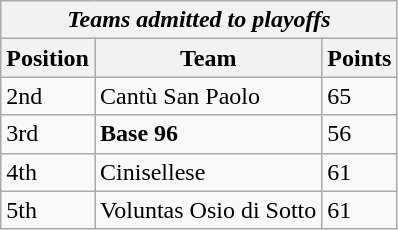<table class="wikitable">
<tr>
<th colspan="3"><em>Teams admitted to playoffs</em></th>
</tr>
<tr>
<th>Position</th>
<th>Team</th>
<th>Points</th>
</tr>
<tr>
<td>2nd</td>
<td>Cantù San Paolo</td>
<td>65</td>
</tr>
<tr>
<td>3rd</td>
<td><strong>Base 96</strong></td>
<td>56</td>
</tr>
<tr>
<td>4th</td>
<td>Cinisellese</td>
<td>61</td>
</tr>
<tr>
<td>5th</td>
<td>Voluntas Osio di Sotto</td>
<td>61</td>
</tr>
</table>
